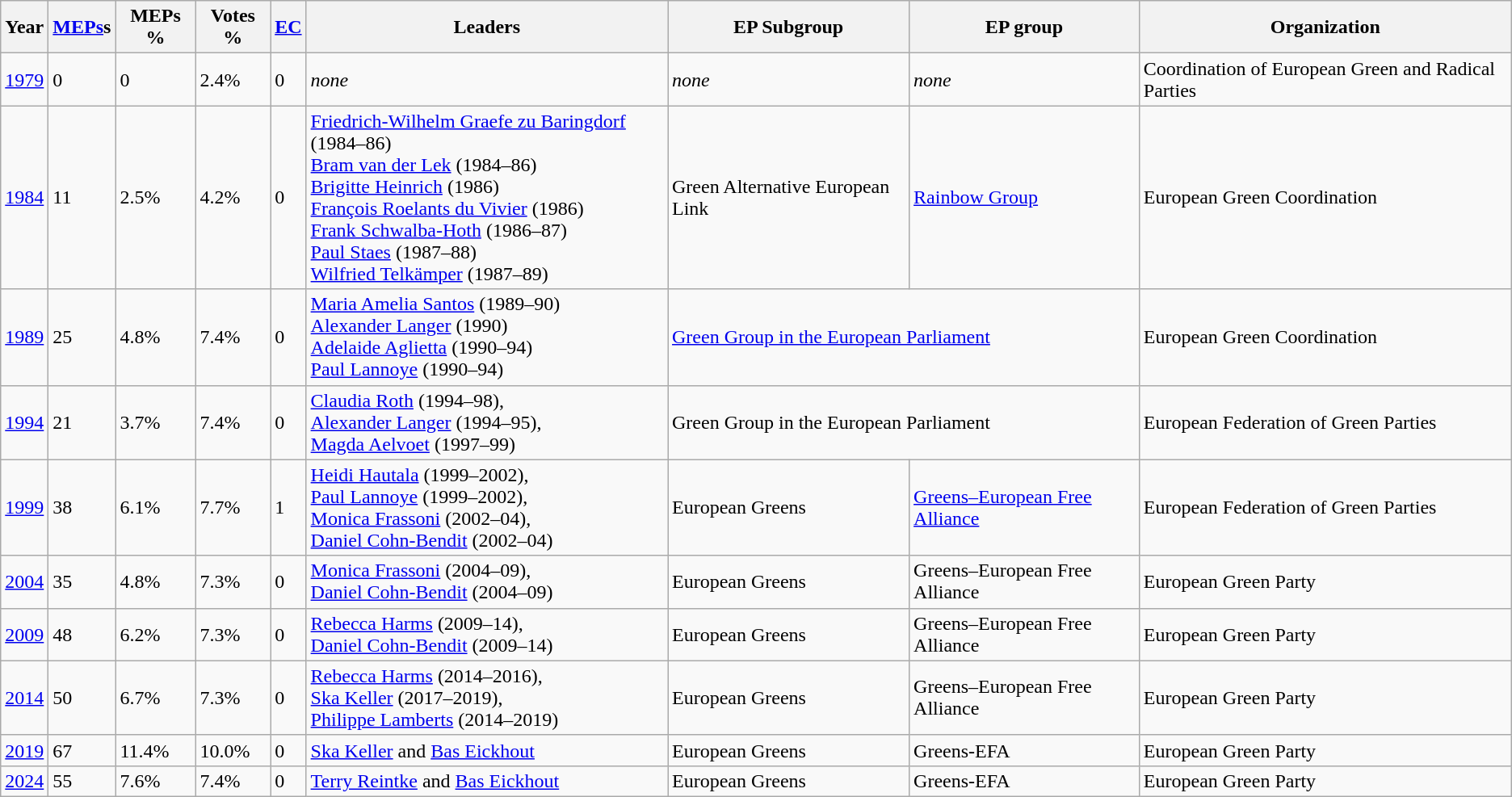<table class="wikitable">
<tr>
<th>Year</th>
<th><a href='#'>MEPs</a>s</th>
<th>MEPs %</th>
<th>Votes %</th>
<th><a href='#'>EC</a></th>
<th>Leaders</th>
<th>EP Subgroup</th>
<th>EP group</th>
<th>Organization</th>
</tr>
<tr>
<td><a href='#'>1979</a></td>
<td>0</td>
<td>0</td>
<td>2.4%</td>
<td>0</td>
<td><em>none</em></td>
<td><em>none</em></td>
<td><em>none</em></td>
<td>Coordination of European Green and Radical Parties</td>
</tr>
<tr>
<td><a href='#'>1984</a></td>
<td>11</td>
<td>2.5%</td>
<td>4.2%</td>
<td>0</td>
<td><a href='#'>Friedrich-Wilhelm Graefe zu Baringdorf</a> (1984–86)<br><a href='#'>Bram van der Lek</a> (1984–86)<br><a href='#'>Brigitte Heinrich</a> (1986)<br><a href='#'>François Roelants du Vivier</a> (1986)<br><a href='#'>Frank Schwalba-Hoth</a> (1986–87)<br><a href='#'>Paul Staes</a> (1987–88)<br><a href='#'>Wilfried Telkämper</a> (1987–89)</td>
<td>Green Alternative European Link</td>
<td><a href='#'>Rainbow Group</a></td>
<td>European Green Coordination</td>
</tr>
<tr>
<td><a href='#'>1989</a></td>
<td>25</td>
<td>4.8%</td>
<td>7.4%</td>
<td>0</td>
<td><a href='#'>Maria Amelia Santos</a> (1989–90)<br><a href='#'>Alexander Langer</a> (1990)<br><a href='#'>Adelaide Aglietta</a> (1990–94)<br><a href='#'>Paul Lannoye</a> (1990–94)</td>
<td colspan=2><a href='#'>Green Group in the European Parliament</a></td>
<td>European Green Coordination</td>
</tr>
<tr>
<td><a href='#'>1994</a></td>
<td>21</td>
<td>3.7%</td>
<td>7.4%</td>
<td>0</td>
<td><a href='#'>Claudia Roth</a> (1994–98), <br><a href='#'>Alexander Langer</a> (1994–95), <br><a href='#'>Magda Aelvoet</a> (1997–99)</td>
<td colspan=2>Green Group in the European Parliament</td>
<td>European Federation of Green Parties</td>
</tr>
<tr>
<td><a href='#'>1999</a></td>
<td>38</td>
<td>6.1%</td>
<td>7.7%</td>
<td>1</td>
<td><a href='#'>Heidi Hautala</a> (1999–2002), <br><a href='#'>Paul Lannoye</a> (1999–2002), <br><a href='#'>Monica Frassoni</a> (2002–04), <br><a href='#'>Daniel Cohn-Bendit</a> (2002–04)</td>
<td>European Greens</td>
<td><a href='#'>Greens–European Free Alliance</a></td>
<td>European Federation of Green Parties</td>
</tr>
<tr>
<td><a href='#'>2004</a></td>
<td>35</td>
<td>4.8%</td>
<td>7.3%</td>
<td>0</td>
<td><a href='#'>Monica Frassoni</a> (2004–09), <br><a href='#'>Daniel Cohn-Bendit</a> (2004–09)</td>
<td>European Greens</td>
<td>Greens–European Free Alliance</td>
<td>European Green Party</td>
</tr>
<tr>
<td><a href='#'>2009</a></td>
<td>48</td>
<td>6.2%</td>
<td>7.3%</td>
<td>0</td>
<td><a href='#'>Rebecca Harms</a> (2009–14), <br><a href='#'>Daniel Cohn-Bendit</a> (2009–14)</td>
<td>European Greens</td>
<td>Greens–European Free Alliance</td>
<td>European Green Party</td>
</tr>
<tr>
<td><a href='#'>2014</a></td>
<td>50</td>
<td>6.7%</td>
<td>7.3%</td>
<td>0</td>
<td><a href='#'>Rebecca Harms</a> (2014–2016), <br><a href='#'>Ska Keller</a> (2017–2019), <br><a href='#'>Philippe Lamberts</a> (2014–2019)</td>
<td>European Greens</td>
<td>Greens–European Free Alliance</td>
<td>European Green Party</td>
</tr>
<tr>
<td><a href='#'>2019</a></td>
<td>67</td>
<td>11.4%</td>
<td>10.0%</td>
<td>0</td>
<td><a href='#'>Ska Keller</a> and <a href='#'>Bas Eickhout</a></td>
<td>European Greens</td>
<td>Greens-EFA</td>
<td>European Green Party</td>
</tr>
<tr>
<td><a href='#'>2024</a></td>
<td>55</td>
<td>7.6%</td>
<td>7.4%</td>
<td>0</td>
<td><a href='#'>Terry Reintke</a> and <a href='#'>Bas Eickhout</a></td>
<td>European Greens</td>
<td>Greens-EFA</td>
<td>European Green Party</td>
</tr>
</table>
